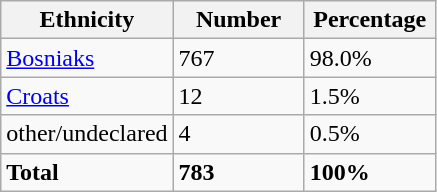<table class="wikitable">
<tr>
<th width="100px">Ethnicity</th>
<th width="80px">Number</th>
<th width="80px">Percentage</th>
</tr>
<tr>
<td><a href='#'>Bosniaks</a></td>
<td>767</td>
<td>98.0%</td>
</tr>
<tr>
<td><a href='#'>Croats</a></td>
<td>12</td>
<td>1.5%</td>
</tr>
<tr>
<td>other/undeclared</td>
<td>4</td>
<td>0.5%</td>
</tr>
<tr>
<td><strong>Total</strong></td>
<td><strong>783</strong></td>
<td><strong>100%</strong></td>
</tr>
</table>
